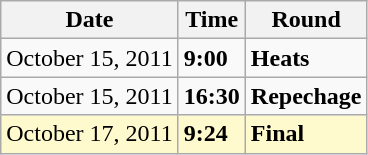<table class="wikitable">
<tr>
<th>Date</th>
<th>Time</th>
<th>Round</th>
</tr>
<tr>
<td>October 15, 2011</td>
<td><strong>9:00</strong></td>
<td><strong>Heats</strong></td>
</tr>
<tr>
<td>October 15, 2011</td>
<td><strong>16:30</strong></td>
<td><strong>Repechage</strong></td>
</tr>
<tr style=background:lemonchiffon>
<td>October 17, 2011</td>
<td><strong>9:24</strong></td>
<td><strong>Final</strong></td>
</tr>
</table>
